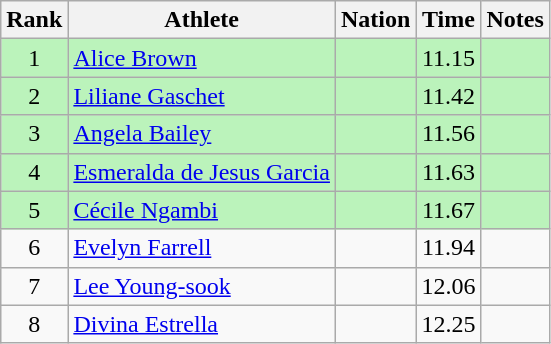<table class="wikitable sortable" style="text-align:center">
<tr>
<th>Rank</th>
<th>Athlete</th>
<th>Nation</th>
<th>Time</th>
<th>Notes</th>
</tr>
<tr style="background:#bbf3bb;">
<td>1</td>
<td align=left><a href='#'>Alice Brown</a></td>
<td align=left></td>
<td>11.15</td>
<td></td>
</tr>
<tr style="background:#bbf3bb;">
<td>2</td>
<td align=left><a href='#'>Liliane Gaschet</a></td>
<td align=left></td>
<td>11.42</td>
<td></td>
</tr>
<tr style="background:#bbf3bb;">
<td>3</td>
<td align=left><a href='#'>Angela Bailey</a></td>
<td align=left></td>
<td>11.56</td>
<td></td>
</tr>
<tr style="background:#bbf3bb;">
<td>4</td>
<td align=left><a href='#'>Esmeralda de Jesus Garcia</a></td>
<td align=left></td>
<td>11.63</td>
<td></td>
</tr>
<tr style="background:#bbf3bb;">
<td>5</td>
<td align=left><a href='#'>Cécile Ngambi</a></td>
<td align=left></td>
<td>11.67</td>
<td></td>
</tr>
<tr>
<td>6</td>
<td align=left><a href='#'>Evelyn Farrell</a></td>
<td align=left></td>
<td>11.94</td>
<td></td>
</tr>
<tr>
<td>7</td>
<td align=left><a href='#'>Lee Young-sook</a></td>
<td align=left></td>
<td>12.06</td>
<td></td>
</tr>
<tr>
<td>8</td>
<td align=left><a href='#'>Divina Estrella</a></td>
<td align=left></td>
<td>12.25</td>
<td></td>
</tr>
</table>
